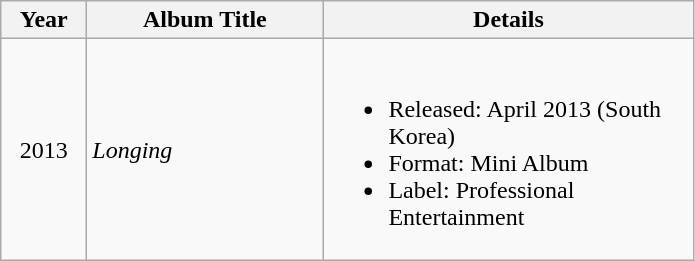<table class="wikitable">
<tr>
<th width="50px">Year</th>
<th width="150px">Album Title</th>
<th width="240px">Details</th>
</tr>
<tr>
<td style="text-align:center">2013</td>
<td><em>Longing</em></td>
<td><br><ul><li>Released: April 2013 (South Korea)</li><li>Format: Mini Album</li><li>Label: Professional Entertainment</li></ul></td>
</tr>
</table>
